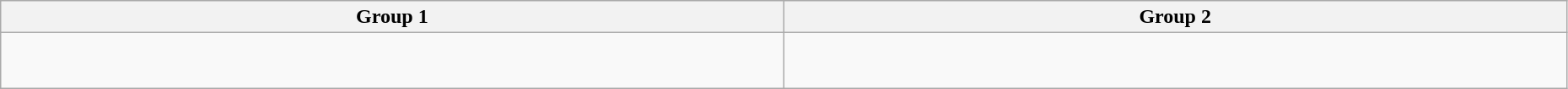<table class="wikitable" width="98%">
<tr>
<th width="25%">Group 1</th>
<th width="25%">Group 2</th>
</tr>
<tr>
<td><br><br></td>
<td><br><br></td>
</tr>
</table>
